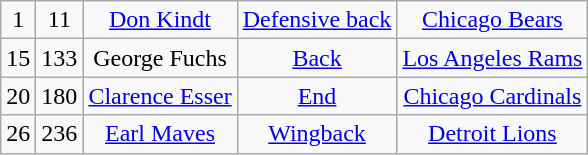<table class="wikitable" style="text-align:center">
<tr>
<td>1</td>
<td>11</td>
<td><a href='#'>Don Kindt</a></td>
<td><a href='#'>Defensive back</a></td>
<td><a href='#'>Chicago Bears</a></td>
</tr>
<tr>
<td>15</td>
<td>133</td>
<td>George Fuchs</td>
<td><a href='#'>Back</a></td>
<td><a href='#'>Los Angeles Rams</a></td>
</tr>
<tr>
<td>20</td>
<td>180</td>
<td><a href='#'>Clarence Esser</a></td>
<td><a href='#'>End</a></td>
<td><a href='#'>Chicago Cardinals</a></td>
</tr>
<tr>
<td>26</td>
<td>236</td>
<td><a href='#'>Earl Maves</a></td>
<td><a href='#'>Wingback</a></td>
<td><a href='#'>Detroit Lions</a></td>
</tr>
</table>
